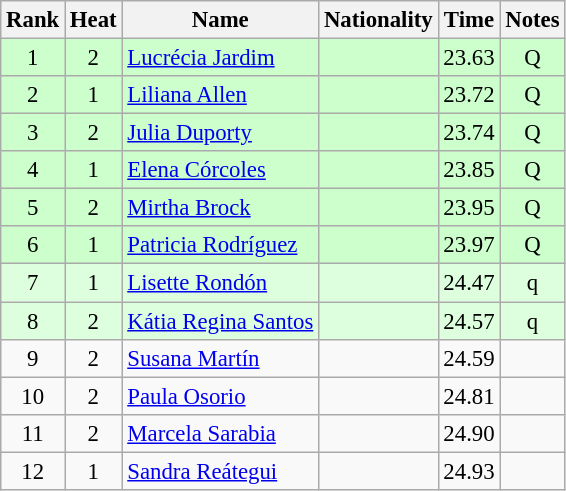<table class="wikitable sortable" style="text-align:center;font-size:95%">
<tr>
<th>Rank</th>
<th>Heat</th>
<th>Name</th>
<th>Nationality</th>
<th>Time</th>
<th>Notes</th>
</tr>
<tr bgcolor=ccffcc>
<td>1</td>
<td>2</td>
<td align=left><a href='#'>Lucrécia Jardim</a></td>
<td align=left></td>
<td>23.63</td>
<td>Q</td>
</tr>
<tr bgcolor=ccffcc>
<td>2</td>
<td>1</td>
<td align=left><a href='#'>Liliana Allen</a></td>
<td align=left></td>
<td>23.72</td>
<td>Q</td>
</tr>
<tr bgcolor=ccffcc>
<td>3</td>
<td>2</td>
<td align=left><a href='#'>Julia Duporty</a></td>
<td align=left></td>
<td>23.74</td>
<td>Q</td>
</tr>
<tr bgcolor=ccffcc>
<td>4</td>
<td>1</td>
<td align=left><a href='#'>Elena Córcoles</a></td>
<td align=left></td>
<td>23.85</td>
<td>Q</td>
</tr>
<tr bgcolor=ccffcc>
<td>5</td>
<td>2</td>
<td align=left><a href='#'>Mirtha Brock</a></td>
<td align=left></td>
<td>23.95</td>
<td>Q</td>
</tr>
<tr bgcolor=ccffcc>
<td>6</td>
<td>1</td>
<td align=left><a href='#'>Patricia Rodríguez</a></td>
<td align=left></td>
<td>23.97</td>
<td>Q</td>
</tr>
<tr bgcolor=ddffdd>
<td>7</td>
<td>1</td>
<td align=left><a href='#'>Lisette Rondón</a></td>
<td align=left></td>
<td>24.47</td>
<td>q</td>
</tr>
<tr bgcolor=ddffdd>
<td>8</td>
<td>2</td>
<td align=left><a href='#'>Kátia Regina Santos</a></td>
<td align=left></td>
<td>24.57</td>
<td>q</td>
</tr>
<tr>
<td>9</td>
<td>2</td>
<td align=left><a href='#'>Susana Martín</a></td>
<td align=left></td>
<td>24.59</td>
<td></td>
</tr>
<tr>
<td>10</td>
<td>2</td>
<td align=left><a href='#'>Paula Osorio</a></td>
<td align=left></td>
<td>24.81</td>
<td></td>
</tr>
<tr>
<td>11</td>
<td>2</td>
<td align=left><a href='#'>Marcela Sarabia</a></td>
<td align=left></td>
<td>24.90</td>
<td></td>
</tr>
<tr>
<td>12</td>
<td>1</td>
<td align=left><a href='#'>Sandra Reátegui</a></td>
<td align=left></td>
<td>24.93</td>
<td></td>
</tr>
</table>
